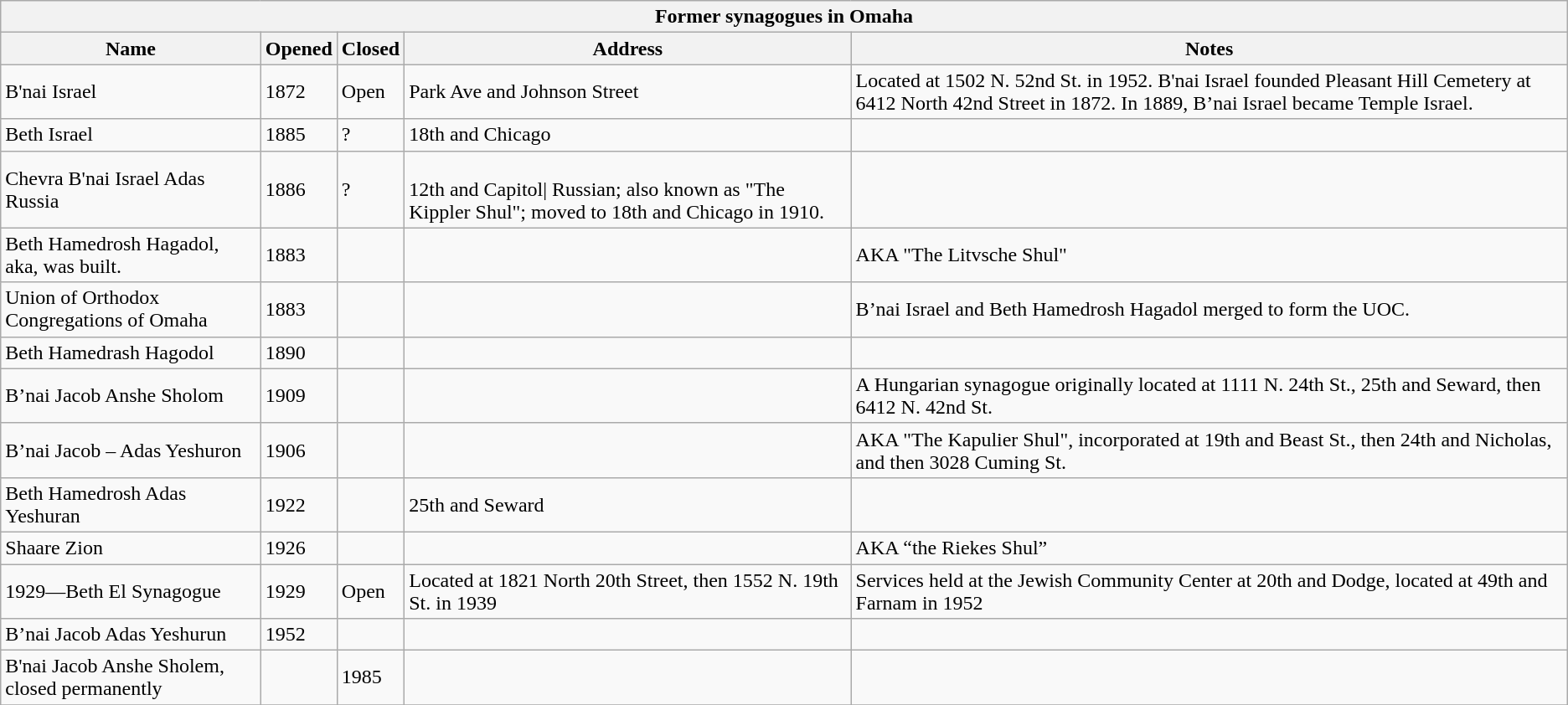<table class="wikitable">
<tr>
<th align="center" colspan="6"><strong>Former synagogues in Omaha</strong></th>
</tr>
<tr>
<th>Name</th>
<th>Opened</th>
<th>Closed</th>
<th>Address</th>
<th>Notes</th>
</tr>
<tr>
<td>B'nai Israel</td>
<td>1872</td>
<td>Open</td>
<td>Park Ave and Johnson Street</td>
<td>Located at 1502 N. 52nd St. in 1952. B'nai Israel founded Pleasant Hill Cemetery at 6412 North 42nd Street in 1872. In 1889, B’nai Israel became Temple Israel.</td>
</tr>
<tr>
<td>Beth Israel</td>
<td>1885</td>
<td>?</td>
<td>18th and Chicago</td>
<td></td>
</tr>
<tr>
<td>Chevra B'nai Israel Adas Russia</td>
<td>1886</td>
<td>?</td>
<td><br>12th and Capitol|  Russian; also known as "The Kippler Shul"; moved to 18th and Chicago in 1910.</td>
</tr>
<tr>
<td>Beth Hamedrosh Hagadol, aka, was built.</td>
<td>1883</td>
<td></td>
<td></td>
<td>AKA "The Litvsche Shul"</td>
</tr>
<tr>
<td>Union of Orthodox Congregations of Omaha</td>
<td>1883</td>
<td></td>
<td></td>
<td>B’nai Israel and Beth Hamedrosh Hagadol merged to form the UOC.</td>
</tr>
<tr>
<td>Beth Hamedrash Hagodol</td>
<td>1890</td>
<td></td>
<td 19th and Rivet Streets></td>
</tr>
<tr>
<td>B’nai Jacob Anshe Sholom</td>
<td>1909</td>
<td></td>
<td></td>
<td>A Hungarian synagogue originally located at 1111 N. 24th St., 25th and Seward, then 6412 N. 42nd St.</td>
</tr>
<tr>
<td>B’nai Jacob – Adas Yeshuron</td>
<td>1906</td>
<td></td>
<td></td>
<td>AKA "The Kapulier Shul", incorporated at 19th and Beast St., then 24th and Nicholas, and then 3028 Cuming St.</td>
</tr>
<tr>
<td>Beth Hamedrosh Adas Yeshuran</td>
<td>1922</td>
<td></td>
<td>25th and Seward</td>
<td></td>
</tr>
<tr>
<td>Shaare Zion</td>
<td>1926</td>
<td></td>
<td></td>
<td>AKA “the Riekes Shul”</td>
</tr>
<tr>
<td>1929—Beth El Synagogue</td>
<td>1929</td>
<td>Open</td>
<td>Located at 1821 North 20th Street, then 1552 N. 19th St. in 1939</td>
<td>Services held at the Jewish Community Center at 20th and Dodge, located at 49th and Farnam in 1952</td>
</tr>
<tr>
<td>B’nai Jacob Adas Yeshurun</td>
<td>1952</td>
<td></td>
<td></td>
<td></td>
</tr>
<tr>
<td>B'nai Jacob Anshe Sholem, closed permanently</td>
<td></td>
<td>1985</td>
<td></td>
<td></td>
</tr>
<tr>
</tr>
</table>
